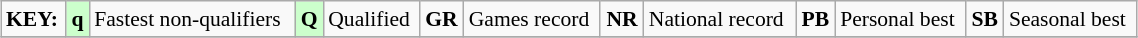<table class="wikitable" style="margin:0.5em auto; font-size:90%;position:relative;" width=60%>
<tr>
<td><strong>KEY:</strong></td>
<td bgcolor=ccffcc align=center><strong>q</strong></td>
<td>Fastest non-qualifiers</td>
<td bgcolor=ccffcc align=center><strong>Q</strong></td>
<td>Qualified</td>
<td align=center><strong>GR</strong></td>
<td>Games record</td>
<td align=center><strong>NR</strong></td>
<td>National record</td>
<td align=center><strong>PB</strong></td>
<td>Personal best</td>
<td align=center><strong>SB</strong></td>
<td>Seasonal best</td>
</tr>
<tr>
</tr>
</table>
